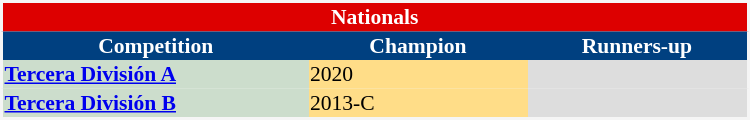<table class="unsortable" style="background:whitesmoke; border:2px #aaa solid; border-collapse:collapse; border-color:whitesmoke; font-size:90%;">
<tr style="background:#DD0000; color:#FFFFFF; text-align:center;">
<th colspan=3>Nationals</th>
</tr>
<tr style="background:#004080; color:#FFFFFF; text-align:center;">
<th style=min-width:14em>Competition</th>
<th style=min-width:10em>Champion</th>
<th style=min-width:10em>Runners-up</th>
</tr>
<tr>
<td bgcolor=#cdc><strong><a href='#'>Tercera División A</a> </strong></td>
<td bgcolor=#fd8>2020</td>
<td bgcolor=#ddd></td>
</tr>
<tr>
<td bgcolor=#cdc><strong><a href='#'>Tercera División B</a> </strong></td>
<td bgcolor=#fd8>2013-C</td>
<td bgcolor=#ddd></td>
</tr>
</table>
